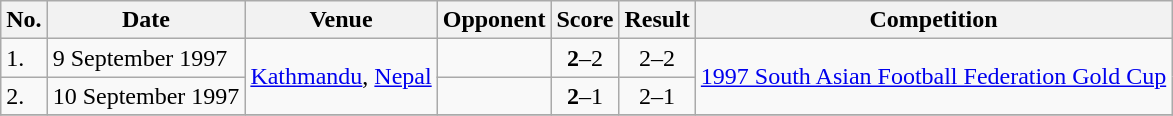<table class="wikitable">
<tr>
<th>No.</th>
<th>Date</th>
<th>Venue</th>
<th>Opponent</th>
<th>Score</th>
<th>Result</th>
<th>Competition</th>
</tr>
<tr>
<td>1.</td>
<td>9 September 1997</td>
<td rowspan=2><a href='#'>Kathmandu</a>, <a href='#'>Nepal</a></td>
<td></td>
<td align=center><strong>2</strong>–2</td>
<td align=center>2–2</td>
<td rowspan=2><a href='#'>1997 South Asian Football Federation Gold Cup</a></td>
</tr>
<tr>
<td>2.</td>
<td>10 September 1997</td>
<td></td>
<td align=center><strong>2</strong>–1</td>
<td align=center>2–1</td>
</tr>
<tr>
</tr>
</table>
